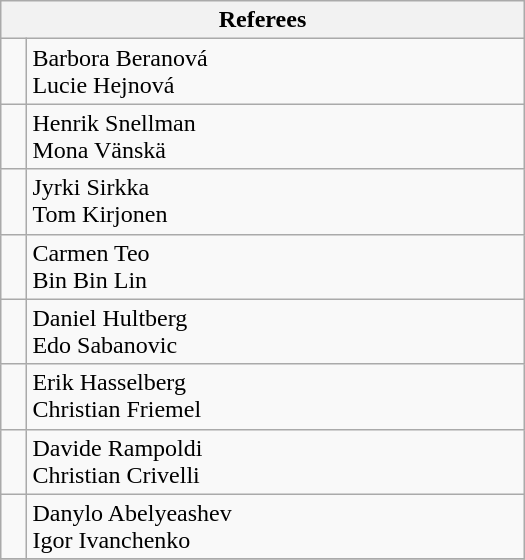<table class="wikitable" style="width: 350px;">
<tr>
<th colspan="2">Referees</th>
</tr>
<tr>
<td></td>
<td>Barbora Beranová<br>Lucie Hejnová</td>
</tr>
<tr>
<td></td>
<td>Henrik Snellman<br>Mona Vänskä</td>
</tr>
<tr>
<td></td>
<td>Jyrki Sirkka<br>Tom Kirjonen</td>
</tr>
<tr>
<td></td>
<td>Carmen Teo<br>Bin Bin Lin</td>
</tr>
<tr>
<td></td>
<td>Daniel Hultberg<br>Edo Sabanovic</td>
</tr>
<tr>
<td></td>
<td>Erik Hasselberg<br>Christian Friemel</td>
</tr>
<tr>
<td></td>
<td>Davide Rampoldi<br>Christian Crivelli</td>
</tr>
<tr>
<td></td>
<td>Danylo Abelyeashev<br>Igor Ivanchenko</td>
</tr>
<tr>
</tr>
</table>
